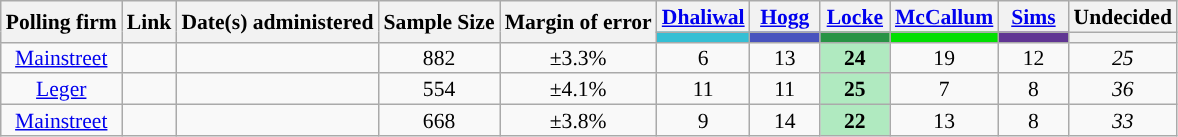<table class="wikitable sortable mw-datatable" style="text-align:center; line-height:14px;font-size:90%;">
<tr>
<th rowspan="2">Polling firm</th>
<th rowspan="2" class="unsortable">Link</th>
<th rowspan="2">Date(s) administered</th>
<th rowspan="2" class="unsortable">Sample Size</th>
<th rowspan="2">Margin of error</th>
<th style="width:40px;"><a href='#'>Dhaliwal</a></th>
<th style="width:40px;"><a href='#'>Hogg</a></th>
<th style="width:40px;"><a href='#'>Locke</a></th>
<th style="width:40px;"><a href='#'>McCallum</a></th>
<th style="width:40px;"><a href='#'>Sims</a></th>
<th style="width:40px;">Undecided</th>
</tr>
<tr class="sorttop">
<th style="background-color:#34bfd4;"></th>
<th style="background-color:#4953BE;"></th>
<th style="background-color:#289345;"></th>
<th style="background-color:#01DF01;"></th>
<th style="background-color:#613693;"></th>
<th style="background-color:"></th>
</tr>
<tr>
<td><a href='#'>Mainstreet</a></td>
<td></td>
<td></td>
<td>882</td>
<td>±3.3%</td>
<td>6</td>
<td>13</td>
<td style="background-color:#b0eac0;"><strong>24</strong></td>
<td>19</td>
<td>12</td>
<td><em>25</em></td>
</tr>
<tr>
<td><a href='#'>Leger</a></td>
<td></td>
<td></td>
<td>554</td>
<td>±4.1%</td>
<td>11</td>
<td>11</td>
<td style="background-color:#b0eac0;"><strong>25</strong></td>
<td>7</td>
<td>8</td>
<td><em>36</em></td>
</tr>
<tr>
<td><a href='#'>Mainstreet</a></td>
<td></td>
<td></td>
<td>668</td>
<td>±3.8%</td>
<td>9</td>
<td>14</td>
<td style="background-color:#b0eac0;"><strong>22</strong></td>
<td>13</td>
<td>8</td>
<td><em>33</em></td>
</tr>
</table>
